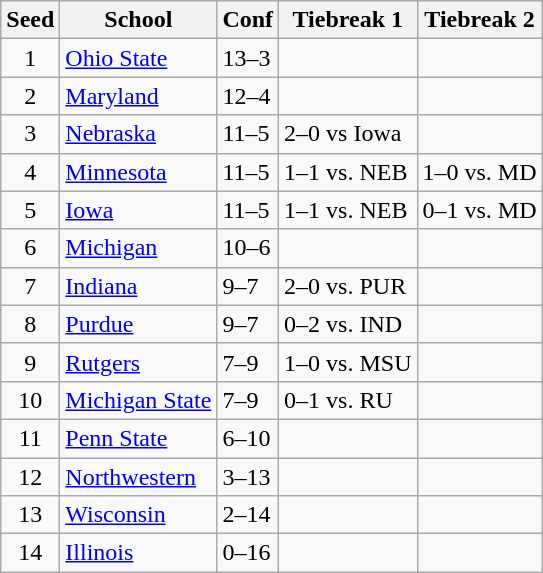<table class="wikitable">
<tr style="background:#efefef;">
<th>Seed</th>
<th>School</th>
<th>Conf</th>
<th>Tiebreak 1</th>
<th>Tiebreak 2</th>
</tr>
<tr>
<td align=center>1</td>
<td><a href='#'>Ohio State</a></td>
<td>13–3</td>
<td></td>
<td></td>
</tr>
<tr>
<td align=center>2</td>
<td><a href='#'>Maryland</a></td>
<td>12–4</td>
<td></td>
<td></td>
</tr>
<tr>
<td align=center>3</td>
<td><a href='#'>Nebraska</a></td>
<td>11–5</td>
<td>2–0 vs Iowa</td>
<td></td>
</tr>
<tr>
<td align=center>4</td>
<td><a href='#'>Minnesota</a></td>
<td>11–5</td>
<td>1–1 vs. NEB</td>
<td>1–0 vs. MD</td>
</tr>
<tr>
<td align=center>5</td>
<td><a href='#'>Iowa</a></td>
<td>11–5</td>
<td>1–1 vs. NEB</td>
<td>0–1 vs. MD</td>
</tr>
<tr>
<td align=center>6</td>
<td><a href='#'>Michigan</a></td>
<td>10–6</td>
<td></td>
<td></td>
</tr>
<tr>
<td align=center>7</td>
<td><a href='#'>Indiana</a></td>
<td>9–7</td>
<td>2–0 vs. PUR</td>
<td></td>
</tr>
<tr>
<td align=center>8</td>
<td><a href='#'>Purdue</a></td>
<td>9–7</td>
<td>0–2 vs. IND</td>
<td></td>
</tr>
<tr>
<td align=center>9</td>
<td><a href='#'>Rutgers</a></td>
<td>7–9</td>
<td>1–0 vs. MSU</td>
<td></td>
</tr>
<tr>
<td align=center>10</td>
<td><a href='#'>Michigan State</a></td>
<td>7–9</td>
<td>0–1 vs. RU</td>
<td></td>
</tr>
<tr>
<td align=center>11</td>
<td><a href='#'>Penn State</a></td>
<td>6–10</td>
<td></td>
<td></td>
</tr>
<tr>
<td align=center>12</td>
<td><a href='#'>Northwestern</a></td>
<td>3–13</td>
<td></td>
<td></td>
</tr>
<tr>
<td align=center>13</td>
<td><a href='#'>Wisconsin</a></td>
<td>2–14</td>
<td></td>
<td></td>
</tr>
<tr>
<td align=center>14</td>
<td><a href='#'>Illinois</a></td>
<td>0–16</td>
<td></td>
<td></td>
</tr>
</table>
